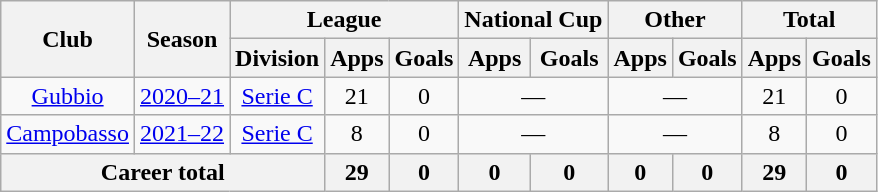<table class="wikitable" style="text-align:center">
<tr>
<th rowspan="2">Club</th>
<th rowspan="2">Season</th>
<th colspan="3">League</th>
<th colspan="2">National Cup</th>
<th colspan="2">Other</th>
<th colspan="2">Total</th>
</tr>
<tr>
<th>Division</th>
<th>Apps</th>
<th>Goals</th>
<th>Apps</th>
<th>Goals</th>
<th>Apps</th>
<th>Goals</th>
<th>Apps</th>
<th>Goals</th>
</tr>
<tr>
<td><a href='#'>Gubbio</a></td>
<td><a href='#'>2020–21</a></td>
<td><a href='#'>Serie C</a></td>
<td>21</td>
<td>0</td>
<td colspan="2">—</td>
<td colspan="2">—</td>
<td>21</td>
<td>0</td>
</tr>
<tr>
<td><a href='#'>Campobasso</a></td>
<td><a href='#'>2021–22</a></td>
<td><a href='#'>Serie C</a></td>
<td>8</td>
<td>0</td>
<td colspan="2">—</td>
<td colspan="2">—</td>
<td>8</td>
<td>0</td>
</tr>
<tr>
<th colspan="3">Career total</th>
<th>29</th>
<th>0</th>
<th>0</th>
<th>0</th>
<th>0</th>
<th>0</th>
<th>29</th>
<th>0</th>
</tr>
</table>
